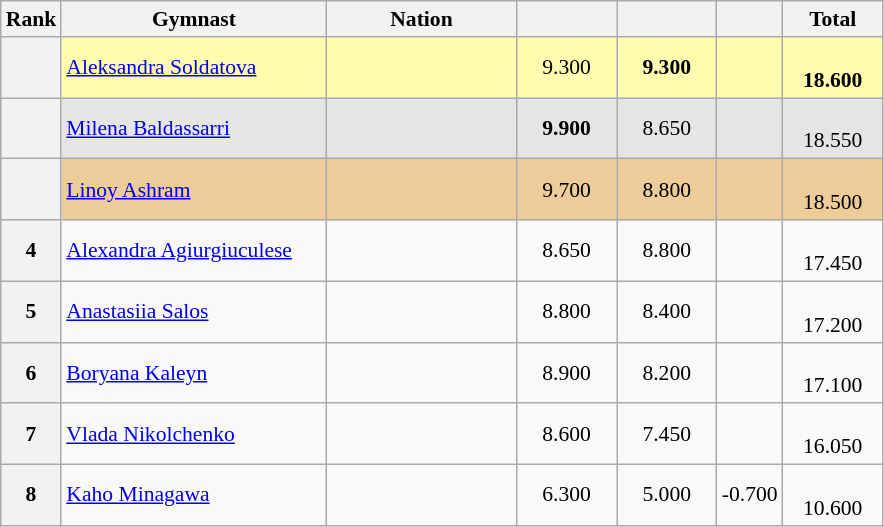<table class="wikitable sortable" style="text-align:center; font-size:90%">
<tr>
<th scope="col" style="width:20px;">Rank</th>
<th ! scope="col" style="width:170px;">Gymnast</th>
<th ! scope="col" style="width:120px;">Nation</th>
<th ! scope="col" style="width:60px;"></th>
<th ! scope="col" style="width:60px;"></th>
<th ! scope="col" style="width:30px;"></th>
<th ! scope="col" style="width:60px;">Total</th>
</tr>
<tr bgcolor=fffcaf>
<th scope=row></th>
<td align=left><a href='#'>Aleksandra Soldatova</a></td>
<td style="text-align:left;"></td>
<td>9.300</td>
<td><strong>9.300</strong></td>
<td></td>
<td><br><strong>18.600</strong></td>
</tr>
<tr bgcolor=e5e5e5>
<th scope=row></th>
<td align=left><a href='#'>Milena Baldassarri</a></td>
<td style="text-align:left;"></td>
<td><strong>9.900</strong></td>
<td>8.650</td>
<td></td>
<td><br>18.550</td>
</tr>
<tr bgcolor=eecc99>
<th scope=row></th>
<td align=left><a href='#'>Linoy Ashram</a></td>
<td style="text-align:left;"></td>
<td>9.700</td>
<td>8.800</td>
<td></td>
<td><br>18.500</td>
</tr>
<tr>
<th scope=row>4</th>
<td align=left><a href='#'>Alexandra Agiurgiuculese</a></td>
<td style="text-align:left;"></td>
<td>8.650</td>
<td>8.800</td>
<td></td>
<td><br>17.450</td>
</tr>
<tr>
<th scope=row>5</th>
<td align=left><a href='#'>Anastasiia Salos</a></td>
<td style="text-align:left;"></td>
<td>8.800</td>
<td>8.400</td>
<td></td>
<td><br>17.200</td>
</tr>
<tr>
<th scope=row>6</th>
<td align=left><a href='#'>Boryana Kaleyn</a></td>
<td style="text-align:left;"></td>
<td>8.900</td>
<td>8.200</td>
<td></td>
<td><br>17.100</td>
</tr>
<tr>
<th scope=row>7</th>
<td align=left><a href='#'>Vlada Nikolchenko</a></td>
<td style="text-align:left;"></td>
<td>8.600</td>
<td>7.450</td>
<td></td>
<td><br>16.050</td>
</tr>
<tr>
<th scope=row>8</th>
<td align=left><a href='#'>Kaho Minagawa</a></td>
<td style="text-align:left;"></td>
<td>6.300</td>
<td>5.000</td>
<td>-0.700</td>
<td><br>10.600</td>
</tr>
</table>
